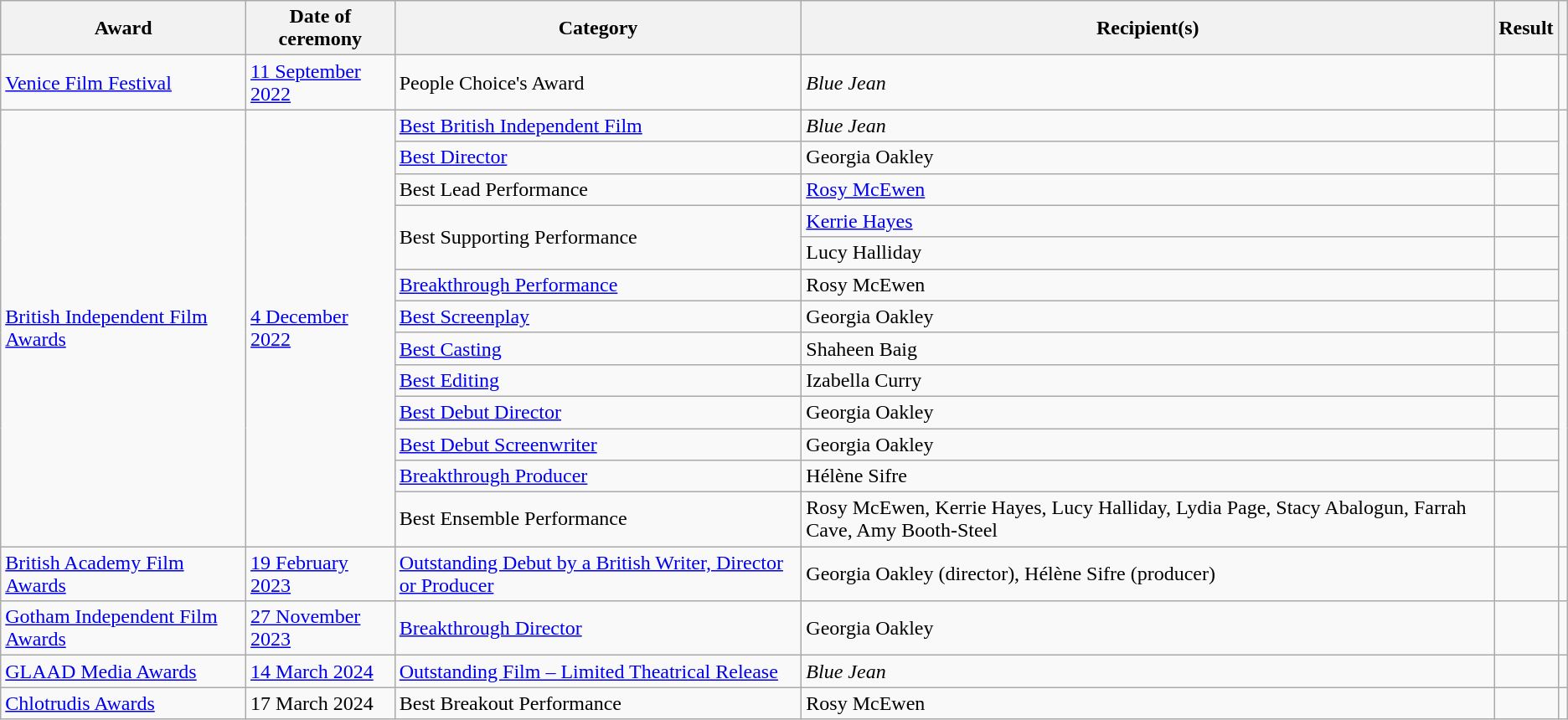<table class="wikitable">
<tr>
<th>Award</th>
<th>Date of ceremony</th>
<th>Category</th>
<th>Recipient(s)</th>
<th>Result</th>
<th></th>
</tr>
<tr>
<td><a href='#'>Venice Film Festival</a></td>
<td><a href='#'>11 September 2022</a></td>
<td>People Choice's Award</td>
<td><em>Blue Jean</em></td>
<td></td>
<td></td>
</tr>
<tr>
<td rowspan="13"><a href='#'>British Independent Film Awards</a></td>
<td rowspan="13"><a href='#'>4 December 2022</a></td>
<td><a href='#'>Best British Independent Film</a></td>
<td><em>Blue Jean</em></td>
<td></td>
<td rowspan="13"></td>
</tr>
<tr>
<td><a href='#'>Best Director</a></td>
<td>Georgia Oakley</td>
<td></td>
</tr>
<tr>
<td>Best Lead Performance</td>
<td><a href='#'>Rosy McEwen</a></td>
<td></td>
</tr>
<tr>
<td rowspan="2">Best Supporting Performance</td>
<td><a href='#'>Kerrie Hayes</a></td>
<td></td>
</tr>
<tr>
<td>Lucy Halliday</td>
<td></td>
</tr>
<tr>
<td><a href='#'>Breakthrough Performance</a></td>
<td>Rosy McEwen</td>
<td></td>
</tr>
<tr>
<td><a href='#'>Best Screenplay</a></td>
<td>Georgia Oakley</td>
<td></td>
</tr>
<tr>
<td><a href='#'>Best Casting</a></td>
<td>Shaheen Baig</td>
<td></td>
</tr>
<tr>
<td><a href='#'>Best Editing</a></td>
<td>Izabella Curry</td>
<td></td>
</tr>
<tr>
<td><a href='#'>Best Debut Director</a></td>
<td>Georgia Oakley</td>
<td></td>
</tr>
<tr>
<td><a href='#'>Best Debut Screenwriter</a></td>
<td>Georgia Oakley</td>
<td></td>
</tr>
<tr>
<td><a href='#'>Breakthrough Producer</a></td>
<td>Hélène Sifre</td>
<td></td>
</tr>
<tr>
<td>Best Ensemble Performance</td>
<td>Rosy McEwen, Kerrie Hayes, Lucy Halliday, Lydia Page, Stacy Abalogun, Farrah Cave, Amy Booth-Steel</td>
<td></td>
</tr>
<tr>
<td><a href='#'>British Academy Film Awards</a></td>
<td><a href='#'>19 February 2023</a></td>
<td><a href='#'>Outstanding Debut by a British Writer, Director or Producer</a></td>
<td>Georgia Oakley (director), Hélène Sifre (producer)</td>
<td></td>
<td></td>
</tr>
<tr>
<td><a href='#'>Gotham Independent Film Awards</a></td>
<td><a href='#'>27 November 2023</a></td>
<td><a href='#'>Breakthrough Director</a></td>
<td>Georgia Oakley</td>
<td></td>
<td align="center"></td>
</tr>
<tr>
<td><a href='#'>GLAAD Media Awards</a></td>
<td><a href='#'>14 March 2024</a></td>
<td><a href='#'>Outstanding Film – Limited Theatrical Release</a></td>
<td><em>Blue Jean</em></td>
<td></td>
<td></td>
</tr>
<tr>
<td><a href='#'>Chlotrudis Awards</a></td>
<td>17 March 2024</td>
<td>Best Breakout Performance</td>
<td>Rosy McEwen</td>
<td></td>
<td></td>
</tr>
</table>
